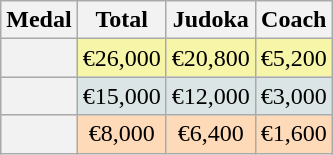<table class=wikitable style="text-align:center;">
<tr>
<th>Medal</th>
<th>Total</th>
<th>Judoka</th>
<th>Coach</th>
</tr>
<tr bgcolor=F7F6A8>
<th></th>
<td>€26,000</td>
<td>€20,800</td>
<td>€5,200</td>
</tr>
<tr bgcolor=DCE5E5>
<th></th>
<td>€15,000</td>
<td>€12,000</td>
<td>€3,000</td>
</tr>
<tr bgcolor=FFDAB9>
<th></th>
<td>€8,000</td>
<td>€6,400</td>
<td>€1,600</td>
</tr>
</table>
